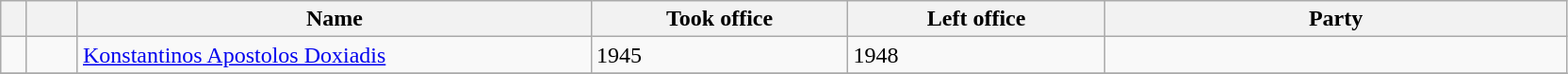<table class="wikitable">
<tr>
<th width="1%"></th>
<th width="2%"></th>
<th width="20%">Name</th>
<th width="10%">Took office</th>
<th width="10%">Left office</th>
<th width="18%">Party</th>
</tr>
<tr>
<td></td>
<td></td>
<td><a href='#'>Konstantinos Apostolos Doxiadis</a></td>
<td>1945</td>
<td>1948</td>
<td></td>
</tr>
<tr>
</tr>
</table>
